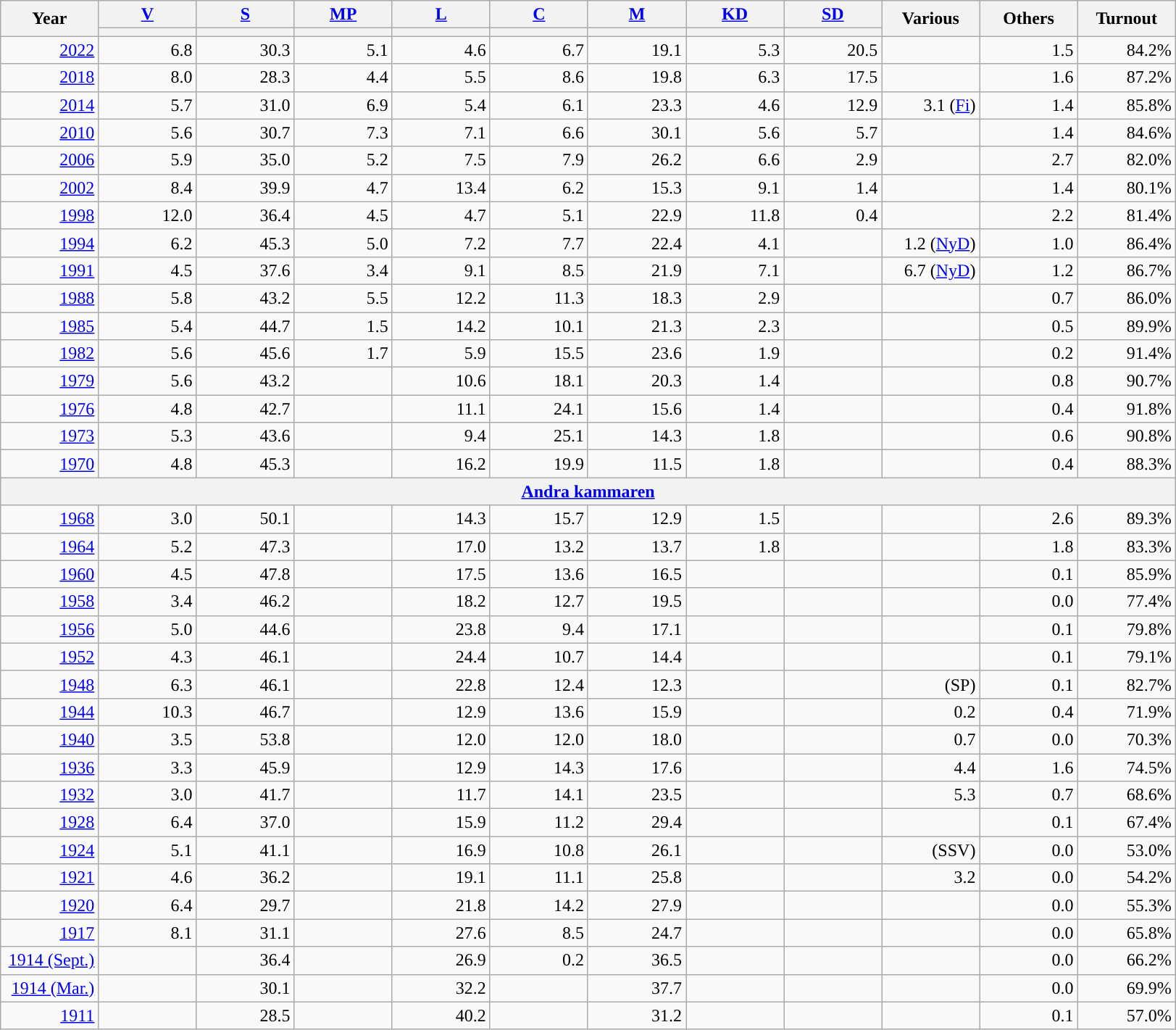<table class="wikitable" style="text-align:right">
<tr>
<th style="width:8%;" rowspan="2">Year</th>
<th style="width:8%;"><a href='#'>V</a></th>
<th style="width:8%;"><a href='#'>S</a></th>
<th style="width:8%;"><a href='#'>MP</a></th>
<th style="width:8%;"><a href='#'>L</a></th>
<th style="width:8%;"><a href='#'>C</a></th>
<th style="width:8%;"><a href='#'>M</a></th>
<th style="width:8%;"><a href='#'>KD</a></th>
<th style="width:8%;"><a href='#'>SD</a></th>
<th style="width:8%;" rowspan="2">Various</th>
<th style="width:8%;" rowspan="2">Others</th>
<th style="width:8%;" rowspan="2">Turnout</th>
</tr>
<tr>
<th style="background-color: "></th>
<th style="background-color: "></th>
<th style="background-color: "></th>
<th style="background-color: "></th>
<th style="background-color: "></th>
<th style="background-color: "></th>
<th style="background-color: "></th>
<th style="background-color: "></th>
</tr>
<tr>
<td><a href='#'>2022</a></td>
<td>6.8</td>
<td>30.3</td>
<td>5.1</td>
<td>4.6</td>
<td>6.7</td>
<td>19.1</td>
<td>5.3</td>
<td>20.5</td>
<td></td>
<td>1.5</td>
<td>84.2%</td>
</tr>
<tr>
<td><a href='#'>2018</a></td>
<td>8.0</td>
<td>28.3</td>
<td>4.4</td>
<td>5.5</td>
<td>8.6</td>
<td>19.8</td>
<td>6.3</td>
<td>17.5</td>
<td></td>
<td>1.6</td>
<td>87.2%</td>
</tr>
<tr>
<td><a href='#'>2014</a></td>
<td>5.7</td>
<td>31.0</td>
<td>6.9</td>
<td>5.4</td>
<td>6.1</td>
<td>23.3</td>
<td>4.6</td>
<td>12.9</td>
<td>3.1 (<a href='#'>Fi</a>)</td>
<td>1.4</td>
<td>85.8%</td>
</tr>
<tr>
<td><a href='#'>2010</a></td>
<td>5.6</td>
<td>30.7</td>
<td>7.3</td>
<td>7.1</td>
<td>6.6</td>
<td>30.1</td>
<td>5.6</td>
<td>5.7</td>
<td></td>
<td>1.4</td>
<td>84.6%</td>
</tr>
<tr>
<td><a href='#'>2006</a></td>
<td>5.9</td>
<td>35.0</td>
<td>5.2</td>
<td>7.5</td>
<td>7.9</td>
<td>26.2</td>
<td>6.6</td>
<td>2.9</td>
<td></td>
<td>2.7</td>
<td>82.0%</td>
</tr>
<tr>
<td><a href='#'>2002</a></td>
<td>8.4</td>
<td>39.9</td>
<td>4.7</td>
<td>13.4</td>
<td>6.2</td>
<td>15.3</td>
<td>9.1</td>
<td>1.4</td>
<td></td>
<td>1.4</td>
<td>80.1%</td>
</tr>
<tr>
<td><a href='#'>1998</a></td>
<td>12.0</td>
<td>36.4</td>
<td>4.5</td>
<td>4.7</td>
<td>5.1</td>
<td>22.9</td>
<td>11.8</td>
<td>0.4</td>
<td></td>
<td>2.2</td>
<td>81.4%</td>
</tr>
<tr>
<td><a href='#'>1994</a></td>
<td>6.2</td>
<td>45.3</td>
<td>5.0</td>
<td>7.2</td>
<td>7.7</td>
<td>22.4</td>
<td>4.1</td>
<td></td>
<td>1.2 (<a href='#'>NyD</a>)</td>
<td>1.0</td>
<td>86.4%</td>
</tr>
<tr>
<td><a href='#'>1991</a></td>
<td>4.5</td>
<td>37.6</td>
<td>3.4</td>
<td>9.1</td>
<td>8.5</td>
<td>21.9</td>
<td>7.1</td>
<td></td>
<td>6.7 (<a href='#'>NyD</a>)</td>
<td>1.2</td>
<td>86.7%</td>
</tr>
<tr>
<td><a href='#'>1988</a></td>
<td>5.8</td>
<td>43.2</td>
<td>5.5</td>
<td>12.2</td>
<td>11.3</td>
<td>18.3</td>
<td>2.9</td>
<td></td>
<td></td>
<td>0.7</td>
<td>86.0%</td>
</tr>
<tr>
<td><a href='#'>1985</a></td>
<td>5.4</td>
<td>44.7</td>
<td>1.5</td>
<td>14.2</td>
<td>10.1</td>
<td>21.3</td>
<td>2.3</td>
<td></td>
<td></td>
<td>0.5</td>
<td>89.9%</td>
</tr>
<tr>
<td><a href='#'>1982</a></td>
<td>5.6</td>
<td>45.6</td>
<td>1.7</td>
<td>5.9</td>
<td>15.5</td>
<td>23.6</td>
<td>1.9</td>
<td></td>
<td></td>
<td>0.2</td>
<td>91.4%</td>
</tr>
<tr>
<td><a href='#'>1979</a></td>
<td>5.6</td>
<td>43.2</td>
<td></td>
<td>10.6</td>
<td>18.1</td>
<td>20.3</td>
<td>1.4</td>
<td></td>
<td></td>
<td>0.8</td>
<td>90.7%</td>
</tr>
<tr>
<td><a href='#'>1976</a></td>
<td>4.8</td>
<td>42.7</td>
<td></td>
<td>11.1</td>
<td>24.1</td>
<td>15.6</td>
<td>1.4</td>
<td></td>
<td></td>
<td>0.4</td>
<td>91.8%</td>
</tr>
<tr>
<td><a href='#'>1973</a></td>
<td>5.3</td>
<td>43.6</td>
<td></td>
<td>9.4</td>
<td>25.1</td>
<td>14.3</td>
<td>1.8</td>
<td></td>
<td></td>
<td>0.6</td>
<td>90.8%</td>
</tr>
<tr>
<td><a href='#'>1970</a></td>
<td>4.8</td>
<td>45.3</td>
<td></td>
<td>16.2</td>
<td>19.9</td>
<td>11.5</td>
<td>1.8</td>
<td></td>
<td></td>
<td>0.4</td>
<td>88.3%</td>
</tr>
<tr>
<th colspan=12><a href='#'>Andra kammaren</a></th>
</tr>
<tr>
<td><a href='#'>1968</a></td>
<td>3.0</td>
<td>50.1</td>
<td></td>
<td>14.3</td>
<td>15.7</td>
<td>12.9</td>
<td>1.5</td>
<td></td>
<td></td>
<td>2.6</td>
<td>89.3%</td>
</tr>
<tr>
<td><a href='#'>1964</a></td>
<td>5.2</td>
<td>47.3</td>
<td></td>
<td>17.0</td>
<td>13.2</td>
<td>13.7</td>
<td>1.8</td>
<td></td>
<td></td>
<td>1.8</td>
<td>83.3%</td>
</tr>
<tr>
<td><a href='#'>1960</a></td>
<td>4.5</td>
<td>47.8</td>
<td></td>
<td>17.5</td>
<td>13.6</td>
<td>16.5</td>
<td></td>
<td></td>
<td></td>
<td>0.1</td>
<td>85.9%</td>
</tr>
<tr>
<td><a href='#'>1958</a></td>
<td>3.4</td>
<td>46.2</td>
<td></td>
<td>18.2</td>
<td>12.7</td>
<td>19.5</td>
<td></td>
<td></td>
<td></td>
<td>0.0</td>
<td>77.4%</td>
</tr>
<tr>
<td><a href='#'>1956</a></td>
<td>5.0</td>
<td>44.6</td>
<td></td>
<td>23.8</td>
<td>9.4</td>
<td>17.1</td>
<td></td>
<td></td>
<td></td>
<td>0.1</td>
<td>79.8%</td>
</tr>
<tr>
<td><a href='#'>1952</a></td>
<td>4.3</td>
<td>46.1</td>
<td></td>
<td>24.4</td>
<td>10.7</td>
<td>14.4</td>
<td></td>
<td></td>
<td></td>
<td>0.1</td>
<td>79.1%</td>
</tr>
<tr>
<td><a href='#'>1948</a></td>
<td>6.3</td>
<td>46.1</td>
<td></td>
<td>22.8</td>
<td>12.4</td>
<td>12.3</td>
<td></td>
<td></td>
<td>(SP)</td>
<td>0.1</td>
<td>82.7%</td>
</tr>
<tr>
<td><a href='#'>1944</a></td>
<td>10.3</td>
<td>46.7</td>
<td></td>
<td>12.9</td>
<td>13.6</td>
<td>15.9</td>
<td></td>
<td></td>
<td>0.2</td>
<td>0.4</td>
<td>71.9%</td>
</tr>
<tr>
<td><a href='#'>1940</a></td>
<td>3.5</td>
<td>53.8</td>
<td></td>
<td>12.0</td>
<td>12.0</td>
<td>18.0</td>
<td></td>
<td></td>
<td>0.7</td>
<td>0.0</td>
<td>70.3%</td>
</tr>
<tr>
<td><a href='#'>1936</a></td>
<td>3.3</td>
<td>45.9</td>
<td></td>
<td>12.9</td>
<td>14.3</td>
<td>17.6</td>
<td></td>
<td></td>
<td>4.4</td>
<td>1.6</td>
<td>74.5%</td>
</tr>
<tr>
<td><a href='#'>1932</a></td>
<td>3.0</td>
<td>41.7</td>
<td></td>
<td>11.7</td>
<td>14.1</td>
<td>23.5</td>
<td></td>
<td></td>
<td>5.3</td>
<td>0.7</td>
<td>68.6%</td>
</tr>
<tr>
<td><a href='#'>1928</a></td>
<td>6.4</td>
<td>37.0</td>
<td></td>
<td>15.9</td>
<td>11.2</td>
<td>29.4</td>
<td></td>
<td></td>
<td></td>
<td>0.1</td>
<td>67.4%</td>
</tr>
<tr>
<td><a href='#'>1924</a></td>
<td>5.1</td>
<td>41.1</td>
<td></td>
<td>16.9</td>
<td>10.8</td>
<td>26.1</td>
<td></td>
<td></td>
<td>(SSV)</td>
<td>0.0</td>
<td>53.0%</td>
</tr>
<tr>
<td><a href='#'>1921</a></td>
<td>4.6</td>
<td>36.2</td>
<td></td>
<td>19.1</td>
<td>11.1</td>
<td>25.8</td>
<td></td>
<td></td>
<td>3.2</td>
<td>0.0</td>
<td>54.2%</td>
</tr>
<tr>
<td><a href='#'>1920</a></td>
<td>6.4</td>
<td>29.7</td>
<td></td>
<td>21.8</td>
<td>14.2</td>
<td>27.9</td>
<td></td>
<td></td>
<td></td>
<td>0.0</td>
<td>55.3%</td>
</tr>
<tr>
<td><a href='#'>1917</a></td>
<td>8.1</td>
<td>31.1</td>
<td></td>
<td>27.6</td>
<td>8.5</td>
<td>24.7</td>
<td></td>
<td></td>
<td></td>
<td>0.0</td>
<td>65.8%</td>
</tr>
<tr>
<td><a href='#'>1914 (Sept.)</a></td>
<td></td>
<td>36.4</td>
<td></td>
<td>26.9</td>
<td>0.2</td>
<td>36.5</td>
<td></td>
<td></td>
<td></td>
<td>0.0</td>
<td>66.2%</td>
</tr>
<tr>
<td><a href='#'>1914 (Mar.)</a></td>
<td></td>
<td>30.1</td>
<td></td>
<td>32.2</td>
<td></td>
<td>37.7</td>
<td></td>
<td></td>
<td></td>
<td>0.0</td>
<td>69.9%</td>
</tr>
<tr>
<td><a href='#'>1911</a></td>
<td></td>
<td>28.5</td>
<td></td>
<td>40.2</td>
<td></td>
<td>31.2</td>
<td></td>
<td></td>
<td></td>
<td>0.1</td>
<td>57.0%</td>
</tr>
</table>
